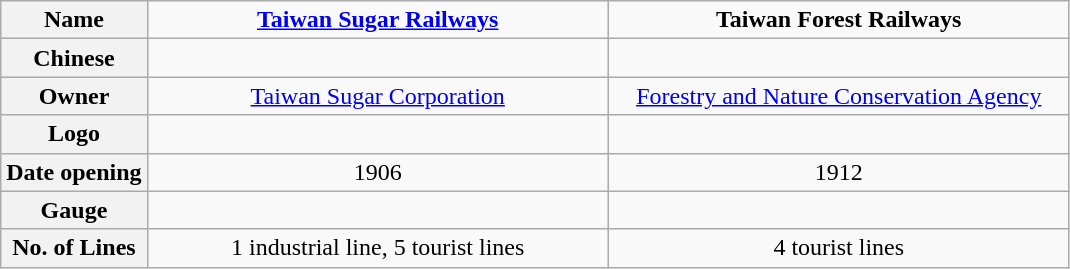<table class=wikitable style="text-align:center;">
<tr>
<th>Name</th>
<td width=300><strong><a href='#'>Taiwan Sugar Railways</a></strong></td>
<td width=300><strong>Taiwan Forest Railways</strong></td>
</tr>
<tr>
<th>Chinese</th>
<td></td>
<td></td>
</tr>
<tr>
<th>Owner</th>
<td><a href='#'>Taiwan Sugar Corporation</a></td>
<td><a href='#'>Forestry and Nature Conservation Agency</a></td>
</tr>
<tr>
<th>Logo</th>
<td></td>
<td></td>
</tr>
<tr>
<th>Date opening</th>
<td>1906</td>
<td>1912</td>
</tr>
<tr>
<th>Gauge</th>
<td></td>
<td></td>
</tr>
<tr>
<th>No. of Lines</th>
<td>1 industrial line, 5 tourist lines</td>
<td>4 tourist lines</td>
</tr>
</table>
